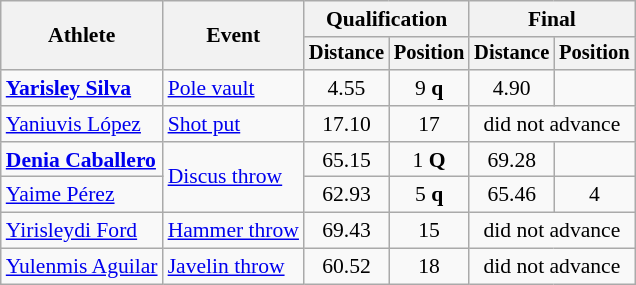<table class=wikitable style="font-size:90%">
<tr>
<th rowspan="2">Athlete</th>
<th rowspan="2">Event</th>
<th colspan="2">Qualification</th>
<th colspan="2">Final</th>
</tr>
<tr style="font-size:95%">
<th>Distance</th>
<th>Position</th>
<th>Distance</th>
<th>Position</th>
</tr>
<tr style=text-align:center>
<td style=text-align:left><strong><a href='#'>Yarisley Silva</a></strong></td>
<td style=text-align:left><a href='#'>Pole vault</a></td>
<td>4.55</td>
<td>9 <strong>q</strong></td>
<td>4.90</td>
<td></td>
</tr>
<tr style=text-align:center>
<td style=text-align:left><a href='#'>Yaniuvis López</a></td>
<td style=text-align:left><a href='#'>Shot put</a></td>
<td>17.10</td>
<td>17</td>
<td colspan=2>did not advance</td>
</tr>
<tr style=text-align:center>
<td style=text-align:left><strong><a href='#'>Denia Caballero</a></strong></td>
<td style=text-align:left rowspan=2><a href='#'>Discus throw</a></td>
<td>65.15</td>
<td>1 <strong>Q</strong></td>
<td>69.28</td>
<td></td>
</tr>
<tr style=text-align:center>
<td style=text-align:left><a href='#'>Yaime Pérez</a></td>
<td>62.93</td>
<td>5 <strong>q</strong></td>
<td>65.46</td>
<td>4</td>
</tr>
<tr style=text-align:center>
<td style=text-align:left><a href='#'>Yirisleydi Ford</a></td>
<td style=text-align:left><a href='#'>Hammer throw</a></td>
<td>69.43</td>
<td>15</td>
<td colspan=2>did not advance</td>
</tr>
<tr style=text-align:center>
<td style=text-align:left><a href='#'>Yulenmis Aguilar</a></td>
<td style=text-align:left><a href='#'>Javelin throw</a></td>
<td>60.52</td>
<td>18</td>
<td colspan=2>did not advance</td>
</tr>
</table>
